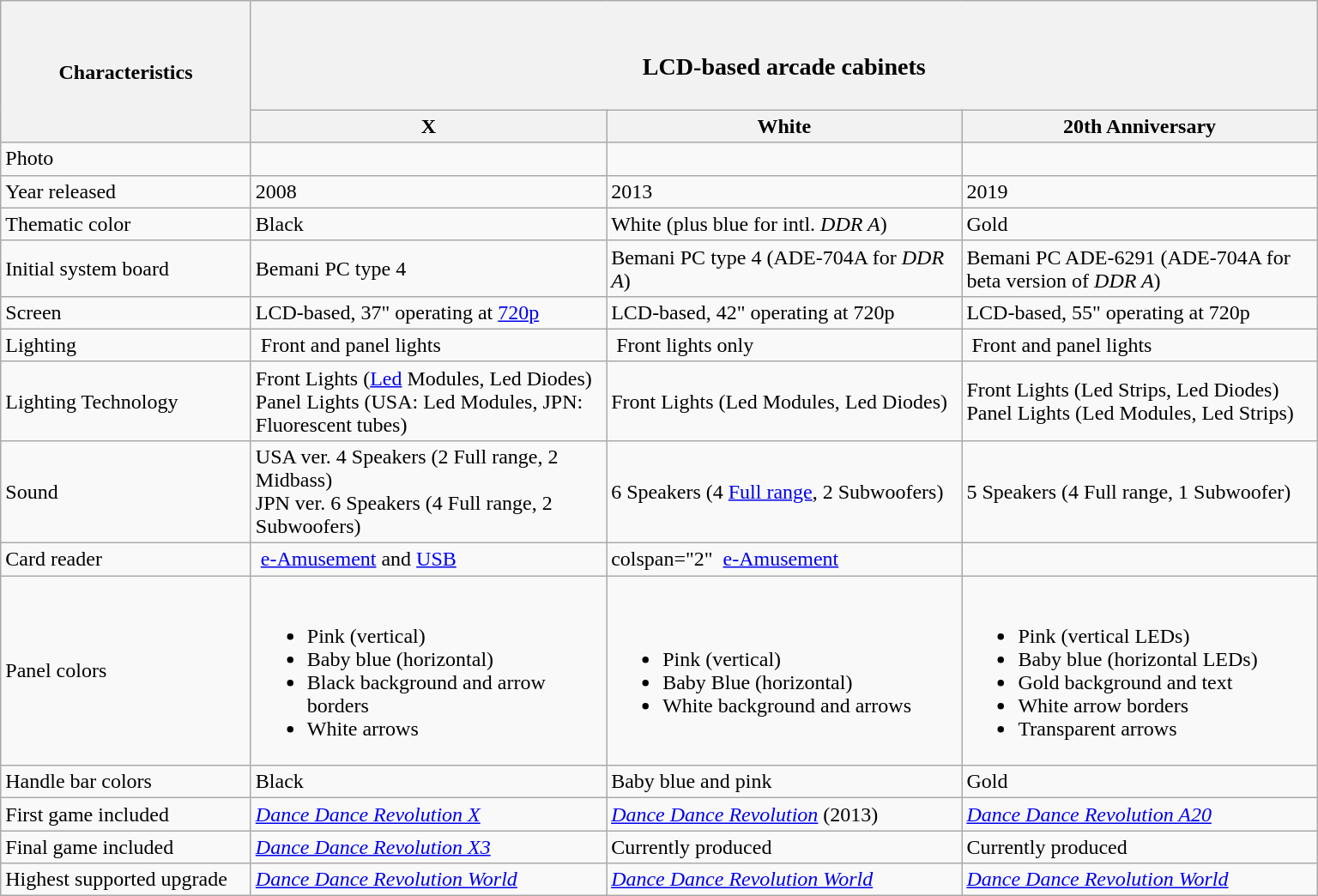<table class="wikitable" style="width: 1024px;">
<tr>
<th rowspan="2" style="width: 19%;">Characteristics</th>
<th colspan=5><br><h3>LCD-based arcade cabinets</h3></th>
</tr>
<tr>
<th style="width: 27%;">X</th>
<th style="width: 27%;">White</th>
<th style="width: 27%;">20th Anniversary</th>
</tr>
<tr>
<td>Photo</td>
<td></td>
<td></td>
<td></td>
</tr>
<tr>
<td>Year released</td>
<td>2008</td>
<td>2013</td>
<td>2019</td>
</tr>
<tr>
<td>Thematic color</td>
<td>Black</td>
<td>White (plus blue for intl. <em>DDR A</em>)</td>
<td>Gold</td>
</tr>
<tr>
<td>Initial system board</td>
<td>Bemani PC type 4</td>
<td>Bemani PC type 4 (ADE-704A for <em>DDR A</em>)</td>
<td>Bemani PC ADE-6291 (ADE-704A for beta version of <em>DDR A</em>)</td>
</tr>
<tr>
<td>Screen</td>
<td>LCD-based, 37" operating at <a href='#'>720p</a></td>
<td>LCD-based, 42" operating at 720p</td>
<td>LCD-based, 55" operating at 720p</td>
</tr>
<tr>
<td>Lighting</td>
<td> Front and panel lights</td>
<td> Front lights only</td>
<td> Front and panel lights</td>
</tr>
<tr>
<td>Lighting Technology</td>
<td>Front Lights (<a href='#'>Led</a> Modules, Led Diodes)<br>Panel Lights (USA: Led Modules, JPN: Fluorescent tubes)</td>
<td>Front Lights (Led Modules, Led Diodes)</td>
<td>Front Lights (Led Strips, Led Diodes)<br>Panel Lights (Led Modules, Led Strips)</td>
</tr>
<tr>
<td>Sound</td>
<td>USA ver. 4 Speakers  (2 Full range, 2 Midbass)<br>JPN ver. 6 Speakers (4 Full range, 2 Subwoofers)</td>
<td>6 Speakers (4 <a href='#'>Full range</a>, 2 Subwoofers)</td>
<td>5 Speakers (4 Full range, 1 Subwoofer)</td>
</tr>
<tr>
<td>Card reader</td>
<td> <a href='#'>e-Amusement</a> and <a href='#'>USB</a></td>
<td>colspan="2"  <a href='#'>e-Amusement</a></td>
</tr>
<tr>
<td>Panel colors</td>
<td><br><ul><li>Pink (vertical)</li><li>Baby blue (horizontal)</li><li>Black background and arrow borders</li><li>White arrows</li></ul></td>
<td><br><ul><li>Pink (vertical)</li><li>Baby Blue (horizontal)</li><li>White background and arrows</li></ul></td>
<td><br><ul><li>Pink (vertical LEDs)</li><li>Baby blue (horizontal LEDs)</li><li>Gold background and text</li><li>White arrow borders</li><li>Transparent arrows</li></ul></td>
</tr>
<tr>
<td>Handle bar colors</td>
<td>Black</td>
<td>Baby blue and pink</td>
<td>Gold</td>
</tr>
<tr>
<td>First game included</td>
<td><em><a href='#'>Dance Dance Revolution X</a></em></td>
<td><em><a href='#'>Dance Dance Revolution</a></em> (2013)</td>
<td><em><a href='#'>Dance Dance Revolution A20</a></em> </td>
</tr>
<tr>
<td>Final game included</td>
<td><em><a href='#'>Dance Dance Revolution X3</a></em></td>
<td>Currently produced</td>
<td>Currently produced</td>
</tr>
<tr>
<td>Highest supported upgrade</td>
<td><em><a href='#'>Dance Dance Revolution World</a></em></td>
<td><em><a href='#'>Dance Dance Revolution World</a></em></td>
<td><em><a href='#'>Dance Dance Revolution World</a></em></td>
</tr>
</table>
